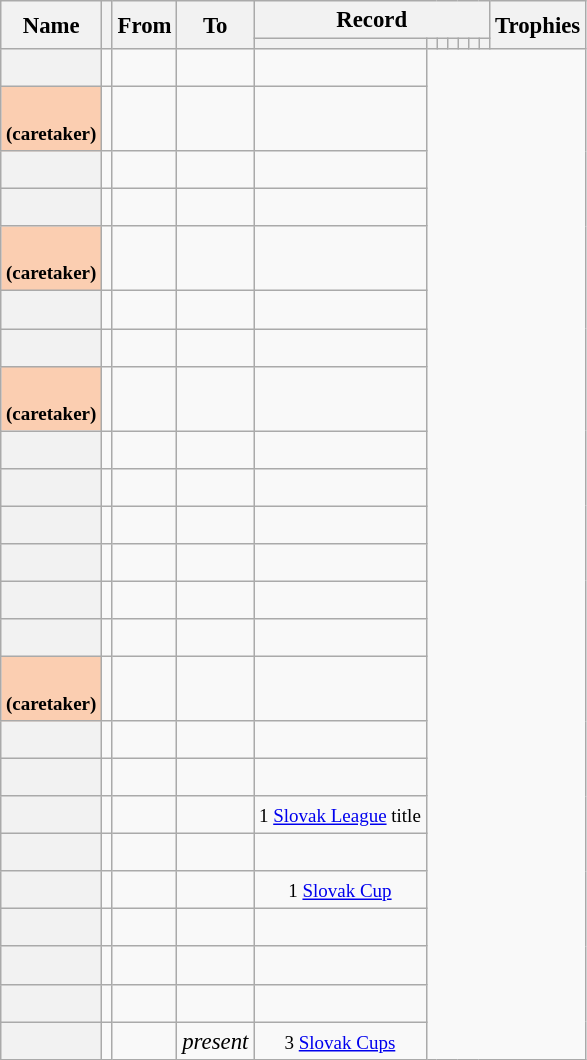<table class="wikitable plainrowheaders sortable" style="font-size:95%; text-align:center;">
<tr>
<th rowspan="2" scope=col>Name</th>
<th rowspan="2" scope=col></th>
<th rowspan="2" scope=col>From</th>
<th rowspan="2" scope=col>To</th>
<th colspan="7" class="unsortable" scope=col>Record</th>
<th rowspan="2" scope=col>Trophies</th>
</tr>
<tr>
<th scope=col></th>
<th scope=col></th>
<th scope=col></th>
<th scope=col></th>
<th scope=col></th>
<th scope=col></th>
<th scope=col></th>
</tr>
<tr>
<th scope="row" style="text-align:left"></th>
<td align=left></td>
<td align=left></td>
<td align=left><br></td>
<td></td>
</tr>
<tr>
<th scope=row style=background:#FBCEB1><br><small>(caretaker)</small></th>
<td align=left></td>
<td align=left></td>
<td align=left><br></td>
<td></td>
</tr>
<tr>
<th scope="row" style="text-align:left"></th>
<td align=left></td>
<td align=left></td>
<td align=left><br></td>
<td></td>
</tr>
<tr>
<th scope="row" style="text-align:left"></th>
<td align=left></td>
<td align=left></td>
<td align=left><br></td>
<td></td>
</tr>
<tr>
<th scope=row style=background:#FBCEB1><br><small>(caretaker)</small></th>
<td align=left></td>
<td align=left></td>
<td align=left><br></td>
<td></td>
</tr>
<tr>
<th scope="row" style="text-align:left"></th>
<td align=left></td>
<td align=left></td>
<td align=left><br></td>
<td></td>
</tr>
<tr>
<th scope="row" style="text-align:left"></th>
<td align=left></td>
<td align=left></td>
<td align=left><br></td>
<td></td>
</tr>
<tr>
<th scope=row style=background:#FBCEB1><br><small>(caretaker)</small></th>
<td align=left></td>
<td align=left></td>
<td align=left><br></td>
<td></td>
</tr>
<tr>
<th scope="row" style="text-align:left"></th>
<td align=left></td>
<td align=left></td>
<td align=left><br></td>
<td></td>
</tr>
<tr>
<th scope="row" style="text-align:left"></th>
<td align=left></td>
<td align=left></td>
<td align=left><br></td>
<td></td>
</tr>
<tr>
<th scope="row" style="text-align:left"></th>
<td align=left></td>
<td align=left></td>
<td align=left><br></td>
<td></td>
</tr>
<tr>
<th scope="row" style="text-align:left"></th>
<td align=left></td>
<td align=left></td>
<td align=left><br></td>
<td></td>
</tr>
<tr>
<th scope="row" style="text-align:left"></th>
<td align=left></td>
<td align=left></td>
<td align=left><br></td>
<td></td>
</tr>
<tr>
<th scope="row" style="text-align:left"></th>
<td align=left></td>
<td align=left></td>
<td align=left><br></td>
<td></td>
</tr>
<tr>
<th scope=row style=background:#FBCEB1><br><small>(caretaker)</small></th>
<td align=left></td>
<td align=left></td>
<td align=left><br></td>
<td></td>
</tr>
<tr>
<th scope="row" style="text-align:left"></th>
<td align=left></td>
<td align=left></td>
<td align=left><br></td>
<td></td>
</tr>
<tr>
<th scope="row" style="text-align:left"></th>
<td align=left></td>
<td align=left></td>
<td align=left><br></td>
<td></td>
</tr>
<tr>
<th scope="row" style="text-align:left"></th>
<td align=left></td>
<td align=left></td>
<td align=left><br></td>
<td><small>1 <a href='#'>Slovak League</a> title</small></td>
</tr>
<tr>
<th scope="row" style="text-align:left"></th>
<td align=left></td>
<td align=left></td>
<td align=left><br></td>
<td></td>
</tr>
<tr>
<th scope="row" style="text-align:left"></th>
<td align=left></td>
<td align=left></td>
<td align=left><br></td>
<td><small>1 <a href='#'>Slovak Cup</a> </small></td>
</tr>
<tr>
<th scope="row" style="text-align:left"></th>
<td align=left></td>
<td align=left></td>
<td align=left><br></td>
<td></td>
</tr>
<tr>
<th scope="row" style="text-align:left"></th>
<td align=left></td>
<td align=left></td>
<td align=left><br></td>
<td></td>
</tr>
<tr>
<th scope="row" style="text-align:left"></th>
<td align=left></td>
<td align=left></td>
<td align=left><br></td>
<td></td>
</tr>
<tr>
<th scope="row" style="text-align:left"></th>
<td align=left></td>
<td align=left></td>
<td align=left><em>present</em><br></td>
<td><small>3 <a href='#'>Slovak Cups</a> </small></td>
</tr>
</table>
